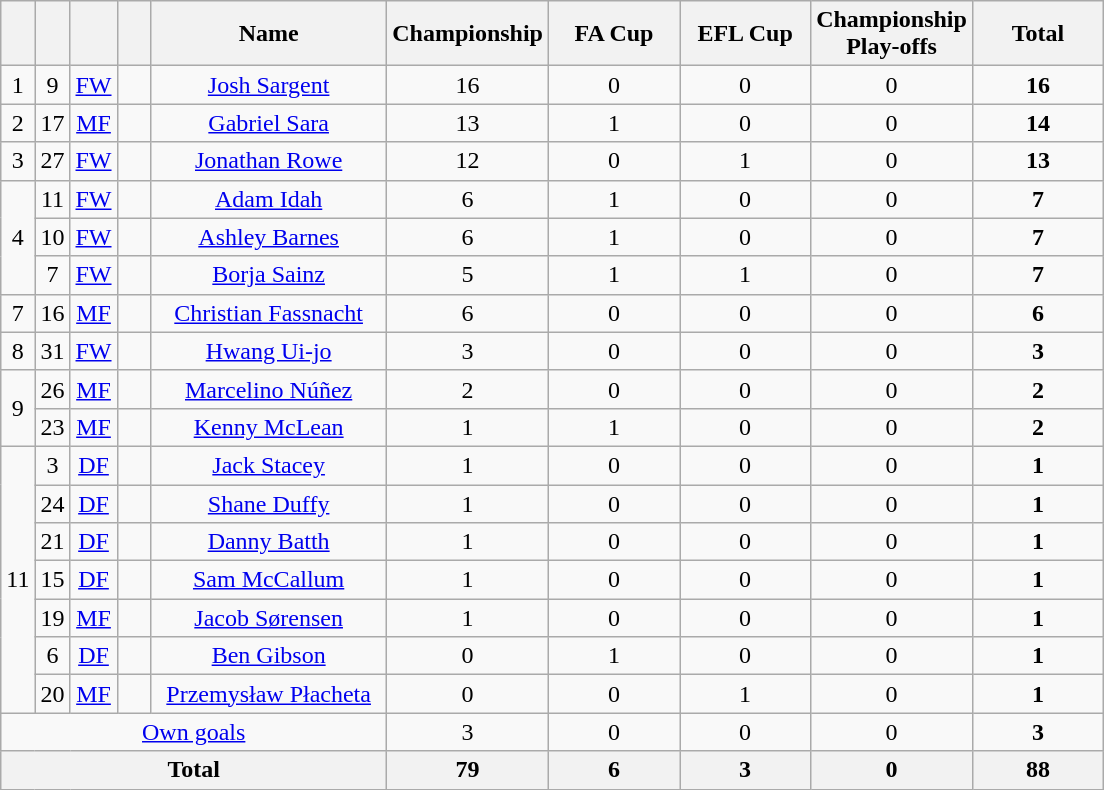<table class="wikitable sortable" style="text-align:center">
<tr>
<th width=15></th>
<th width=15></th>
<th width=15></th>
<th width=15></th>
<th width=150>Name</th>
<th width=80>Championship</th>
<th width=80>FA Cup</th>
<th width=80>EFL Cup</th>
<th width=80>Championship Play-offs</th>
<th width=80>Total</th>
</tr>
<tr>
<td>1</td>
<td>9</td>
<td><a href='#'>FW</a></td>
<td></td>
<td><a href='#'>Josh Sargent</a></td>
<td>16</td>
<td>0</td>
<td>0</td>
<td>0</td>
<td><strong>16</strong></td>
</tr>
<tr>
<td>2</td>
<td>17</td>
<td><a href='#'>MF</a></td>
<td></td>
<td><a href='#'>Gabriel Sara</a></td>
<td>13</td>
<td>1</td>
<td>0</td>
<td>0</td>
<td><strong>14</strong></td>
</tr>
<tr>
<td>3</td>
<td>27</td>
<td><a href='#'>FW</a></td>
<td></td>
<td><a href='#'>Jonathan Rowe</a></td>
<td>12</td>
<td>0</td>
<td>1</td>
<td>0</td>
<td><strong>13</strong></td>
</tr>
<tr>
<td rowspan=3>4</td>
<td>11</td>
<td><a href='#'>FW</a></td>
<td></td>
<td><a href='#'>Adam Idah</a></td>
<td>6</td>
<td>1</td>
<td>0</td>
<td>0</td>
<td><strong>7</strong></td>
</tr>
<tr>
<td>10</td>
<td><a href='#'>FW</a></td>
<td></td>
<td><a href='#'>Ashley Barnes</a></td>
<td>6</td>
<td>1</td>
<td>0</td>
<td>0</td>
<td><strong>7</strong></td>
</tr>
<tr>
<td>7</td>
<td><a href='#'>FW</a></td>
<td></td>
<td><a href='#'>Borja Sainz</a></td>
<td>5</td>
<td>1</td>
<td>1</td>
<td>0</td>
<td><strong>7</strong></td>
</tr>
<tr>
<td>7</td>
<td>16</td>
<td><a href='#'>MF</a></td>
<td></td>
<td><a href='#'>Christian Fassnacht</a></td>
<td>6</td>
<td>0</td>
<td>0</td>
<td>0</td>
<td><strong>6</strong></td>
</tr>
<tr>
<td>8</td>
<td>31</td>
<td><a href='#'>FW</a></td>
<td></td>
<td><a href='#'>Hwang Ui-jo</a></td>
<td>3</td>
<td>0</td>
<td>0</td>
<td>0</td>
<td><strong>3</strong></td>
</tr>
<tr>
<td rowspan=2>9</td>
<td>26</td>
<td><a href='#'>MF</a></td>
<td></td>
<td><a href='#'>Marcelino Núñez</a></td>
<td>2</td>
<td>0</td>
<td>0</td>
<td>0</td>
<td><strong>2</strong></td>
</tr>
<tr>
<td>23</td>
<td><a href='#'>MF</a></td>
<td></td>
<td><a href='#'>Kenny McLean</a></td>
<td>1</td>
<td>1</td>
<td>0</td>
<td>0</td>
<td><strong>2</strong></td>
</tr>
<tr>
<td rowspan=7>11</td>
<td>3</td>
<td><a href='#'>DF</a></td>
<td></td>
<td><a href='#'>Jack Stacey</a></td>
<td>1</td>
<td>0</td>
<td>0</td>
<td>0</td>
<td><strong>1</strong></td>
</tr>
<tr>
<td>24</td>
<td><a href='#'>DF</a></td>
<td></td>
<td><a href='#'>Shane Duffy</a></td>
<td>1</td>
<td>0</td>
<td>0</td>
<td>0</td>
<td><strong>1</strong></td>
</tr>
<tr>
<td>21</td>
<td><a href='#'>DF</a></td>
<td></td>
<td><a href='#'>Danny Batth</a></td>
<td>1</td>
<td>0</td>
<td>0</td>
<td>0</td>
<td><strong>1</strong></td>
</tr>
<tr>
<td>15</td>
<td><a href='#'>DF</a></td>
<td></td>
<td><a href='#'>Sam McCallum</a></td>
<td>1</td>
<td>0</td>
<td>0</td>
<td>0</td>
<td><strong>1</strong></td>
</tr>
<tr>
<td>19</td>
<td><a href='#'>MF</a></td>
<td></td>
<td><a href='#'>Jacob Sørensen</a></td>
<td>1</td>
<td>0</td>
<td>0</td>
<td>0</td>
<td><strong>1</strong></td>
</tr>
<tr>
<td>6</td>
<td><a href='#'>DF</a></td>
<td></td>
<td><a href='#'>Ben Gibson</a></td>
<td>0</td>
<td>1</td>
<td>0</td>
<td>0</td>
<td><strong>1</strong></td>
</tr>
<tr>
<td>20</td>
<td><a href='#'>MF</a></td>
<td></td>
<td><a href='#'>Przemysław Płacheta</a></td>
<td>0</td>
<td>0</td>
<td>1</td>
<td>0</td>
<td><strong>1</strong></td>
</tr>
<tr>
<td colspan=5><a href='#'>Own goals</a></td>
<td>3</td>
<td>0</td>
<td>0</td>
<td>0</td>
<td><strong>3</strong></td>
</tr>
<tr>
<th colspan="5">Total</th>
<th>79</th>
<th>6</th>
<th>3</th>
<th>0</th>
<th>88</th>
</tr>
</table>
